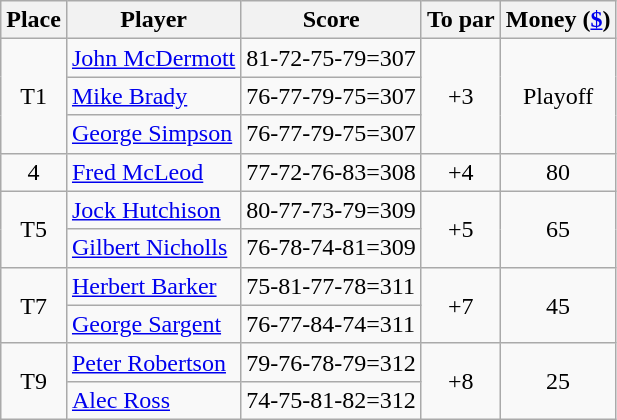<table class=wikitable>
<tr>
<th>Place</th>
<th>Player</th>
<th>Score</th>
<th>To par</th>
<th>Money (<a href='#'>$</a>)</th>
</tr>
<tr>
<td align=center rowspan=3>T1</td>
<td> <a href='#'>John McDermott</a></td>
<td>81-72-75-79=307</td>
<td rowspan=3 align=center>+3</td>
<td align=center rowspan=3>Playoff</td>
</tr>
<tr>
<td> <a href='#'>Mike Brady</a></td>
<td>76-77-79-75=307</td>
</tr>
<tr>
<td> <a href='#'>George Simpson</a></td>
<td>76-77-79-75=307</td>
</tr>
<tr>
<td align=center>4</td>
<td> <a href='#'>Fred McLeod</a></td>
<td>77-72-76-83=308</td>
<td align=center>+4</td>
<td align=center>80</td>
</tr>
<tr>
<td rowspan=2 align=center>T5</td>
<td> <a href='#'>Jock Hutchison</a></td>
<td>80-77-73-79=309</td>
<td rowspan=2 align=center>+5</td>
<td rowspan=2 align=center>65</td>
</tr>
<tr>
<td> <a href='#'>Gilbert Nicholls</a></td>
<td>76-78-74-81=309</td>
</tr>
<tr>
<td rowspan=2 align=center>T7</td>
<td> <a href='#'>Herbert Barker</a></td>
<td>75-81-77-78=311</td>
<td rowspan=2 align=center>+7</td>
<td rowspan=2 align=center>45</td>
</tr>
<tr>
<td> <a href='#'>George Sargent</a></td>
<td>76-77-84-74=311</td>
</tr>
<tr>
<td rowspan=2 align=center>T9</td>
<td> <a href='#'>Peter Robertson</a></td>
<td>79-76-78-79=312</td>
<td rowspan=2 align=center>+8</td>
<td rowspan=2 align=center>25</td>
</tr>
<tr>
<td> <a href='#'>Alec Ross</a></td>
<td>74-75-81-82=312</td>
</tr>
</table>
